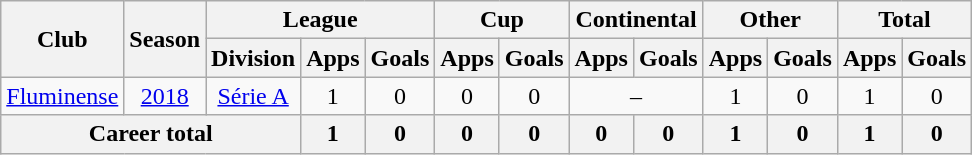<table class="wikitable" style="text-align: center">
<tr>
<th rowspan="2">Club</th>
<th rowspan="2">Season</th>
<th colspan="3">League</th>
<th colspan="2">Cup</th>
<th colspan="2">Continental</th>
<th colspan="2">Other</th>
<th colspan="2">Total</th>
</tr>
<tr>
<th>Division</th>
<th>Apps</th>
<th>Goals</th>
<th>Apps</th>
<th>Goals</th>
<th>Apps</th>
<th>Goals</th>
<th>Apps</th>
<th>Goals</th>
<th>Apps</th>
<th>Goals</th>
</tr>
<tr>
<td><a href='#'>Fluminense</a></td>
<td><a href='#'>2018</a></td>
<td><a href='#'>Série A</a></td>
<td>1</td>
<td>0</td>
<td>0</td>
<td>0</td>
<td colspan="2">–</td>
<td>1</td>
<td>0</td>
<td>1</td>
<td>0</td>
</tr>
<tr>
<th colspan="3"><strong>Career total</strong></th>
<th>1</th>
<th>0</th>
<th>0</th>
<th>0</th>
<th>0</th>
<th>0</th>
<th>1</th>
<th>0</th>
<th>1</th>
<th>0</th>
</tr>
</table>
